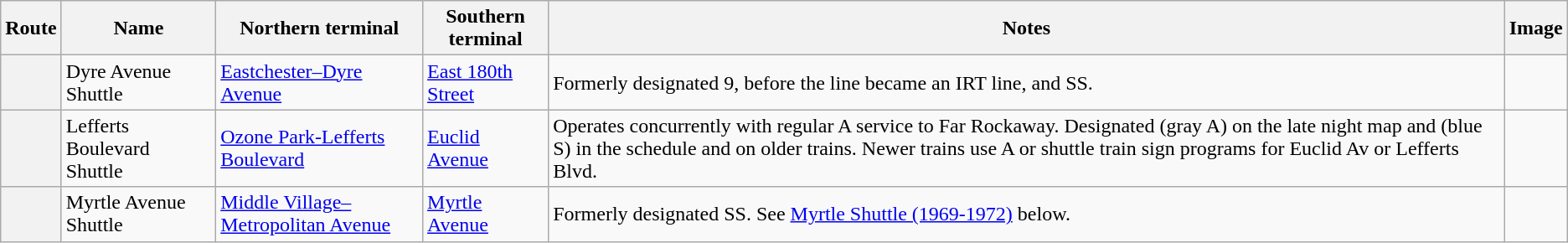<table class="wikitable">
<tr>
<th>Route</th>
<th>Name</th>
<th>Northern terminal</th>
<th>Southern terminal</th>
<th>Notes</th>
<th>Image</th>
</tr>
<tr>
<th></th>
<td>Dyre Avenue Shuttle</td>
<td><a href='#'>Eastchester–Dyre Avenue</a></td>
<td><a href='#'>East 180th Street</a></td>
<td>Formerly designated 9, before the line became an IRT line, and SS.</td>
<td></td>
</tr>
<tr>
<th></th>
<td>Lefferts Boulevard Shuttle</td>
<td><a href='#'>Ozone Park-Lefferts Boulevard</a></td>
<td><a href='#'>Euclid Avenue</a></td>
<td>Operates concurrently with regular A service to Far Rockaway. Designated  (gray A) on the late night map and  (blue S) in the schedule and on older trains. Newer trains use A or shuttle train sign programs for Euclid Av or Lefferts Blvd.</td>
<td></td>
</tr>
<tr>
<th></th>
<td>Myrtle Avenue Shuttle</td>
<td><a href='#'>Middle Village–Metropolitan Avenue</a></td>
<td><a href='#'>Myrtle Avenue</a></td>
<td>Formerly designated SS. See <a href='#'>Myrtle Shuttle (1969-1972)</a> below.</td>
<td></td>
</tr>
</table>
